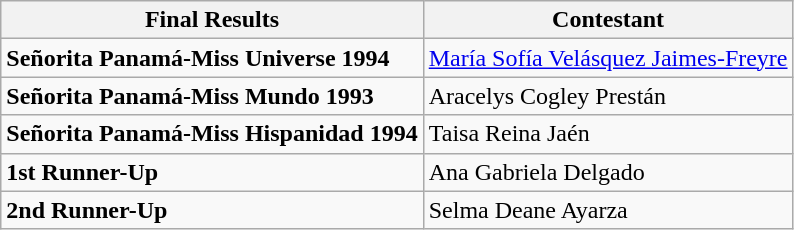<table class="wikitable">
<tr>
<th>Final Results</th>
<th>Contestant</th>
</tr>
<tr>
<td><strong>Señorita Panamá-Miss Universe 1994</strong></td>
<td><a href='#'>María Sofía Velásquez Jaimes-Freyre</a></td>
</tr>
<tr>
<td><strong>Señorita Panamá-Miss Mundo 1993</strong></td>
<td>Aracelys Cogley Prestán</td>
</tr>
<tr>
<td><strong>Señorita Panamá-Miss Hispanidad 1994</strong></td>
<td>Taisa Reina Jaén</td>
</tr>
<tr>
<td><strong>1st Runner-Up</strong></td>
<td>Ana Gabriela Delgado</td>
</tr>
<tr>
<td><strong>2nd Runner-Up</strong></td>
<td>Selma Deane Ayarza</td>
</tr>
</table>
